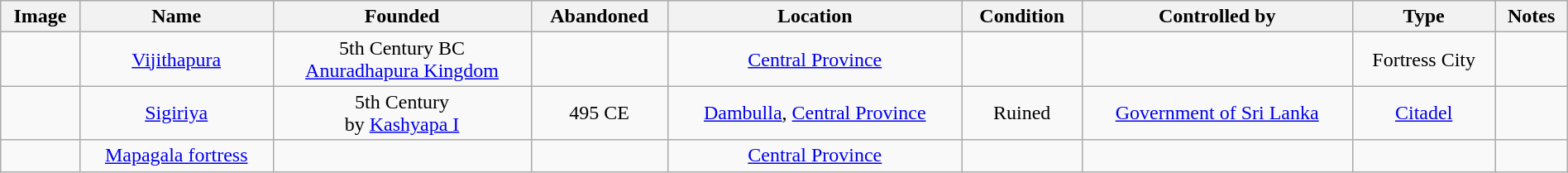<table style="text-align:center; width:100%" class="wikitable sortable">
<tr>
<th>Image</th>
<th>Name</th>
<th>Founded</th>
<th>Abandoned</th>
<th>Location</th>
<th>Condition</th>
<th>Controlled by</th>
<th>Type</th>
<th>Notes</th>
</tr>
<tr>
<td></td>
<td><a href='#'>Vijithapura</a></td>
<td>5th Century BC<br><a href='#'>Anuradhapura Kingdom</a></td>
<td></td>
<td><a href='#'>Central Province</a></td>
<td></td>
<td></td>
<td>Fortress City</td>
<td></td>
</tr>
<tr>
<td></td>
<td><a href='#'>Sigiriya</a></td>
<td>5th Century<br>by <a href='#'>Kashyapa I</a></td>
<td>495 CE</td>
<td><a href='#'>Dambulla</a>, <a href='#'>Central Province</a></td>
<td>Ruined</td>
<td><a href='#'>Government of Sri Lanka</a></td>
<td><a href='#'>Citadel</a></td>
<td></td>
</tr>
<tr>
<td></td>
<td><a href='#'>Mapagala fortress</a></td>
<td></td>
<td></td>
<td><a href='#'>Central Province</a></td>
<td></td>
<td></td>
<td></td>
<td></td>
</tr>
</table>
